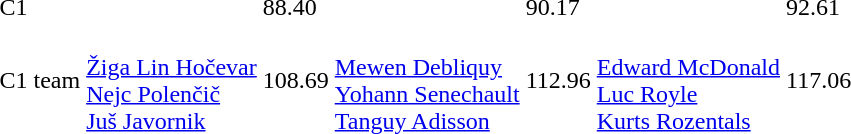<table>
<tr>
<td>C1</td>
<td></td>
<td>88.40</td>
<td></td>
<td>90.17</td>
<td></td>
<td>92.61</td>
</tr>
<tr>
<td>C1 team</td>
<td><br><a href='#'>Žiga Lin Hočevar</a><br><a href='#'>Nejc Polenčič</a><br><a href='#'>Juš Javornik</a></td>
<td>108.69</td>
<td><br><a href='#'>Mewen Debliquy</a><br><a href='#'>Yohann Senechault</a><br><a href='#'>Tanguy Adisson</a></td>
<td>112.96</td>
<td><br><a href='#'>Edward McDonald</a><br><a href='#'>Luc Royle</a><br><a href='#'>Kurts Rozentals</a></td>
<td>117.06</td>
</tr>
</table>
